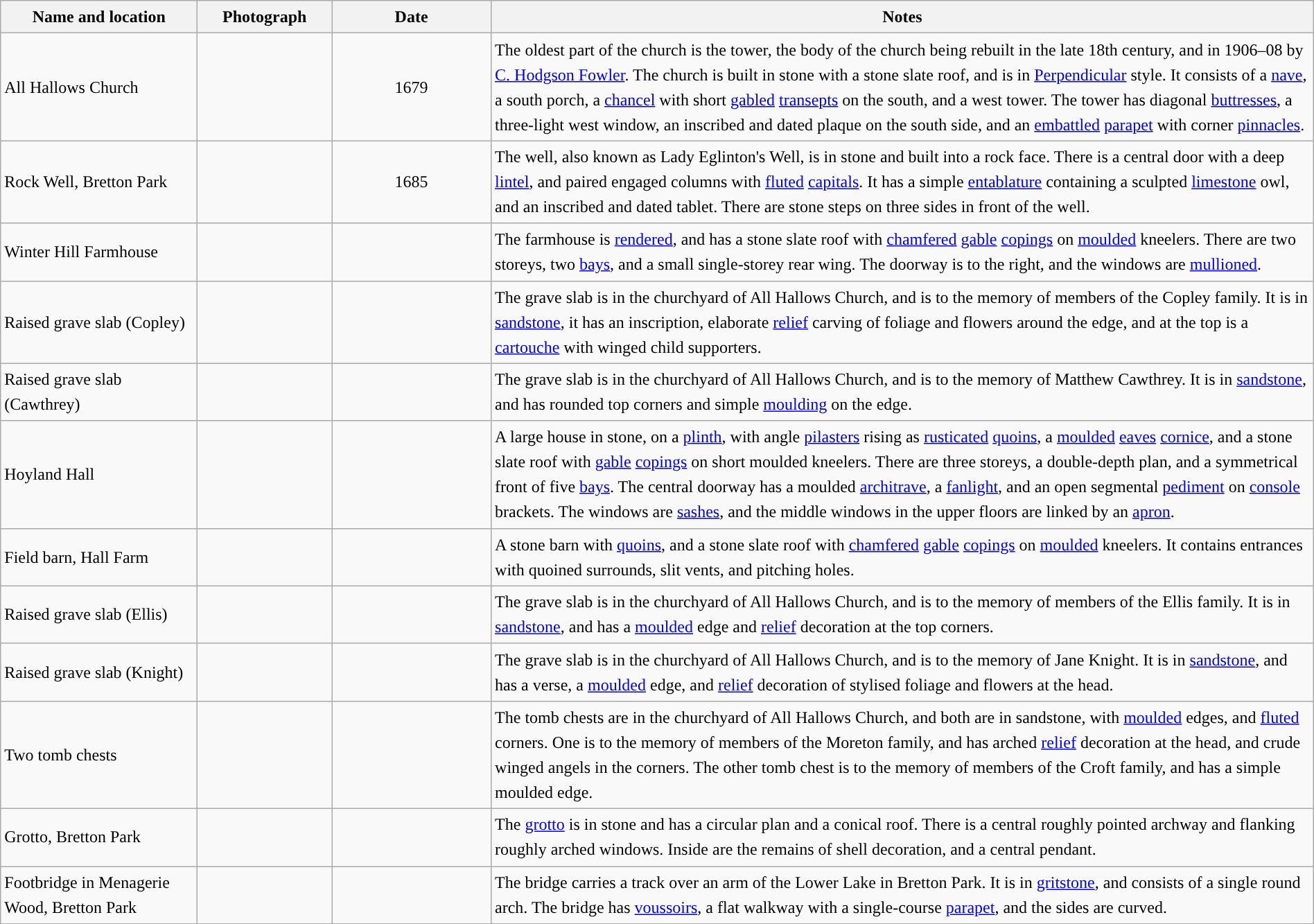<table class="wikitable sortable plainrowheaders" style="width:100%;border:0px;text-align:left;line-height:150%;">
<tr>
<th scope="col"  style="width:150px">Name and location</th>
<th scope="col"  style="width:100px" class="unsortable">Photograph</th>
<th scope="col"  style="width:120px">Date</th>
<th scope="col"  style="width:650px" class="unsortable">Notes</th>
</tr>
<tr>
<td>All Hallows Church<br><small></small></td>
<td></td>
<td align="center">1679</td>
<td>The oldest part of the church is the tower, the body of the church being rebuilt in the late 18th century, and in 1906–08 by <a href='#'>C. Hodgson Fowler</a>.  The church is built in stone with a stone slate roof, and is in <a href='#'>Perpendicular</a> style.  It consists of a <a href='#'>nave</a>, a south porch, a <a href='#'>chancel</a> with short <a href='#'>gabled</a> <a href='#'>transepts</a> on the south, and a west tower.  The tower has diagonal <a href='#'>buttresses</a>, a three-light west window, an inscribed and dated plaque on the south side, and an <a href='#'>embattled</a> <a href='#'>parapet</a> with corner <a href='#'>pinnacles</a>.</td>
</tr>
<tr>
<td>Rock Well, Bretton Park<br><small></small></td>
<td></td>
<td align="center">1685</td>
<td>The well, also known as Lady Eglinton's Well, is in stone and built into a rock face.  There is a central door with a deep <a href='#'>lintel</a>, and paired engaged columns with <a href='#'>fluted</a> <a href='#'>capitals</a>.  It has a simple <a href='#'>entablature</a> containing a sculpted <a href='#'>limestone</a> owl, and an inscribed and dated tablet.  There are stone steps on three sides in front of the well.</td>
</tr>
<tr>
<td>Winter Hill Farmhouse<br><small></small></td>
<td></td>
<td align="center"></td>
<td>The farmhouse is <a href='#'>rendered</a>, and has a stone slate roof with <a href='#'>chamfered</a> <a href='#'>gable</a> <a href='#'>copings</a> on <a href='#'>moulded</a> kneelers.  There are two storeys, two <a href='#'>bays</a>, and a small single-storey rear wing.  The doorway is to the right, and the windows are <a href='#'>mullioned</a>.</td>
</tr>
<tr>
<td>Raised grave slab (Copley)<br><small></small></td>
<td></td>
<td align="center"></td>
<td>The grave slab is in the churchyard of All Hallows Church, and is to the memory of members of the Copley family.  It is in <a href='#'>sandstone</a>, it has an inscription, elaborate <a href='#'>relief</a> carving of foliage and flowers around the edge, and at the top is a <a href='#'>cartouche</a> with winged child supporters.</td>
</tr>
<tr>
<td>Raised grave slab (Cawthrey)<br><small></small></td>
<td></td>
<td align="center"></td>
<td>The grave slab is in the churchyard of All Hallows Church, and is to the memory of Matthew Cawthrey.  It is in <a href='#'>sandstone</a>, and has rounded top corners and simple <a href='#'>moulding</a> on the edge.</td>
</tr>
<tr>
<td>Hoyland Hall<br><small></small></td>
<td></td>
<td align="center"></td>
<td>A large house in stone, on a <a href='#'>plinth</a>, with angle <a href='#'>pilasters</a> rising as <a href='#'>rusticated</a> <a href='#'>quoins</a>, a <a href='#'>moulded</a> <a href='#'>eaves</a> <a href='#'>cornice</a>, and a stone slate roof with <a href='#'>gable</a> <a href='#'>copings</a> on short moulded kneelers.  There are three storeys, a double-depth plan, and a symmetrical front of five <a href='#'>bays</a>.  The central doorway has a moulded <a href='#'>architrave</a>, a <a href='#'>fanlight</a>, and an open segmental <a href='#'>pediment</a> on <a href='#'>console</a> brackets.  The windows are <a href='#'>sashes</a>, and the middle windows in the upper floors are linked by an <a href='#'>apron</a>.</td>
</tr>
<tr>
<td>Field barn, Hall Farm<br><small></small></td>
<td></td>
<td align="center"></td>
<td>A stone barn with <a href='#'>quoins</a>, and a stone slate roof with <a href='#'>chamfered</a> <a href='#'>gable</a> <a href='#'>copings</a> on <a href='#'>moulded</a> kneelers.  It contains entrances with quoined surrounds, slit vents, and pitching holes.</td>
</tr>
<tr>
<td>Raised grave slab (Ellis)<br><small></small></td>
<td></td>
<td align="center"></td>
<td>The grave slab is in the churchyard of All Hallows Church, and is to the memory of members of the Ellis family.  It is in <a href='#'>sandstone</a>, and has a <a href='#'>moulded</a> edge and <a href='#'>relief</a> decoration at the top corners.</td>
</tr>
<tr>
<td>Raised grave slab (Knight)<br><small></small></td>
<td></td>
<td align="center"></td>
<td>The grave slab is in the churchyard of All Hallows Church, and is to the memory of Jane Knight.  It is in <a href='#'>sandstone</a>, and has a verse, a <a href='#'>moulded</a> edge, and <a href='#'>relief</a> decoration of stylised foliage and flowers at the head.</td>
</tr>
<tr>
<td>Two tomb chests<br><small></small></td>
<td></td>
<td align="center"></td>
<td>The tomb chests are in the churchyard of All Hallows Church, and both are in sandstone, with <a href='#'>moulded</a> edges, and <a href='#'>fluted</a> corners.  One is to the memory of members of the Moreton family, and has arched <a href='#'>relief</a> decoration at the head, and crude winged angels in the corners.  The other tomb chest is to the memory of members of the Croft family, and has a simple moulded edge.</td>
</tr>
<tr>
<td>Grotto, Bretton Park<br><small></small></td>
<td></td>
<td align="center"></td>
<td>The <a href='#'>grotto</a> is in stone and has a circular plan and a conical roof.  There is a central roughly pointed archway and flanking roughly arched windows.  Inside are the remains of shell decoration, and a central pendant.</td>
</tr>
<tr>
<td>Footbridge in Menagerie Wood, Bretton Park<br><small></small></td>
<td></td>
<td align="center"></td>
<td>The bridge carries a track over an arm of the Lower Lake in Bretton Park.  It is in <a href='#'>gritstone</a>, and consists of a single round arch.  The bridge has <a href='#'>voussoirs</a>, a flat walkway with a single-course <a href='#'>parapet</a>, and the sides are curved.</td>
</tr>
<tr>
</tr>
</table>
